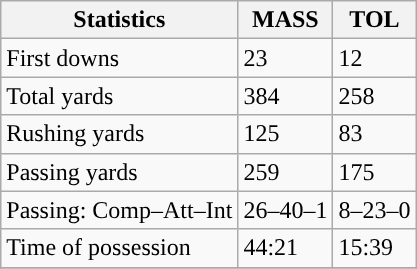<table class="wikitable" style="float: left;">
<tr>
<th>Statistics</th>
<th>MASS</th>
<th>TOL</th>
</tr>
<tr>
<td>First downs</td>
<td>23</td>
<td>12</td>
</tr>
<tr>
<td>Total yards</td>
<td>384</td>
<td>258</td>
</tr>
<tr>
<td>Rushing yards</td>
<td>125</td>
<td>83</td>
</tr>
<tr>
<td>Passing yards</td>
<td>259</td>
<td>175</td>
</tr>
<tr>
<td>Passing: Comp–Att–Int</td>
<td>26–40–1</td>
<td>8–23–0</td>
</tr>
<tr>
<td>Time of possession</td>
<td>44:21</td>
<td>15:39</td>
</tr>
<tr>
</tr>
</table>
